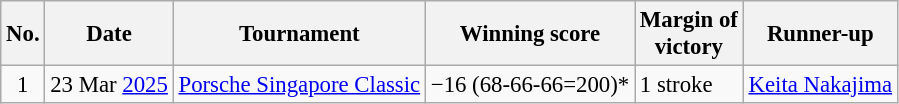<table class="wikitable" style="font-size:95%;">
<tr>
<th>No.</th>
<th>Date</th>
<th>Tournament</th>
<th>Winning score</th>
<th>Margin of<br>victory</th>
<th>Runner-up</th>
</tr>
<tr>
<td align=center>1</td>
<td align=right>23 Mar <a href='#'>2025</a></td>
<td><a href='#'>Porsche Singapore Classic</a></td>
<td>−16 (68-66-66=200)*</td>
<td>1 stroke</td>
<td> <a href='#'>Keita Nakajima</a></td>
</tr>
</table>
